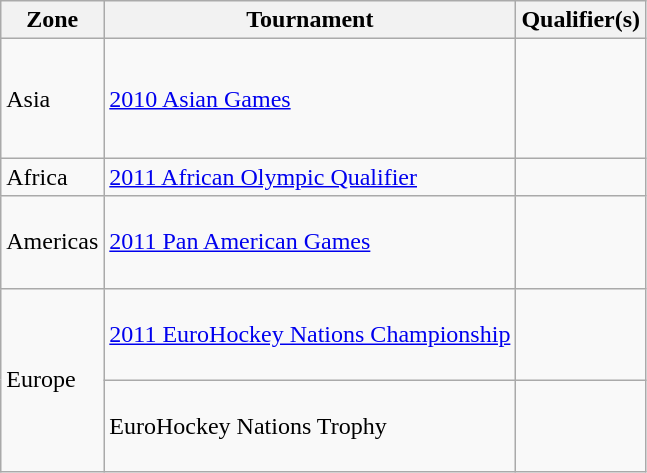<table class=wikitable>
<tr>
<th>Zone</th>
<th>Tournament</th>
<th>Qualifier(s)</th>
</tr>
<tr>
<td>Asia</td>
<td><a href='#'>2010 Asian Games</a></td>
<td> <br> <br> <br> <br></td>
</tr>
<tr>
<td>Africa</td>
<td><a href='#'>2011 African Olympic Qualifier</a></td>
<td><s></s></td>
</tr>
<tr>
<td>Americas</td>
<td><a href='#'>2011 Pan American Games</a></td>
<td> <br> <br><s></s> <br><s></s></td>
</tr>
<tr>
<td rowspan=2>Europe</td>
<td><a href='#'>2011 EuroHockey Nations Championship</a></td>
<td> <br><s></s> <br> <br></td>
</tr>
<tr>
<td>EuroHockey Nations Trophy</td>
<td> <br> <br> <br></td>
</tr>
</table>
